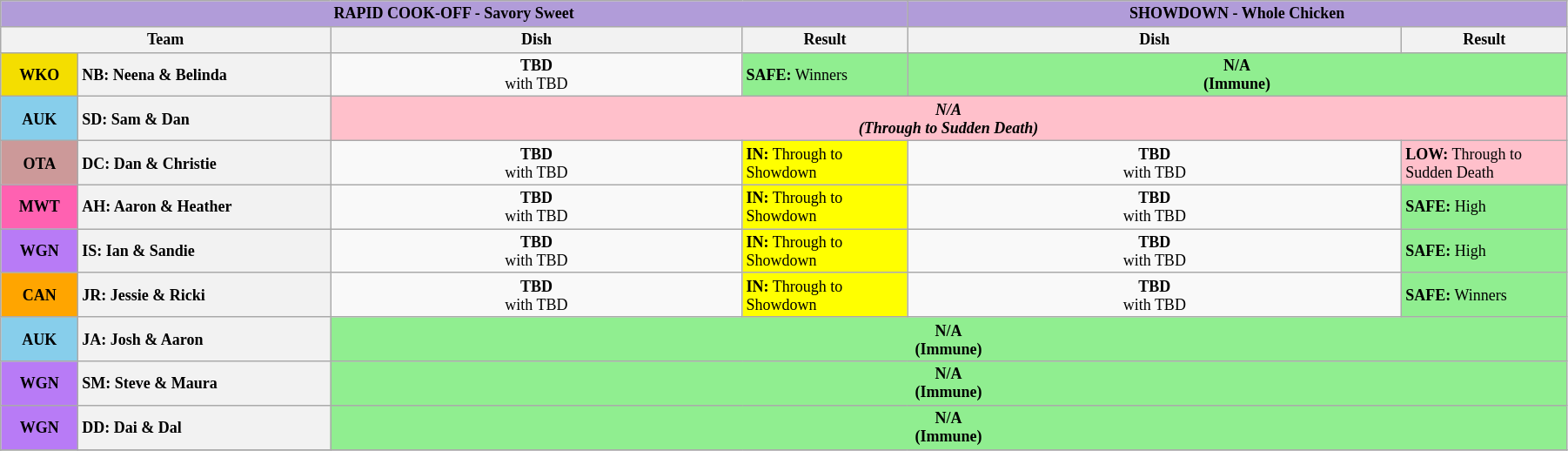<table class="wikitable" style="text-align: center; font-size: 9pt; line-height:14px; width:95%">
<tr>
<th colspan="4" style="background:#b19cd9; ">RAPID COOK-OFF - Savory Sweet</th>
<th colspan="2" style="background:#b19cd9; ">SHOWDOWN - Whole Chicken</th>
</tr>
<tr>
<th colspan="2" style="width: 20%;">Team</th>
<th style="width:25%;">Dish</th>
<th style="width:10%;">Result</th>
<th style="width:30%;">Dish</th>
<th style="width:10%;">Result</th>
</tr>
<tr>
<th scope="row" align="left" style="background:#F4DE00; ">WKO</th>
<th scope="row" style="text-align:left;">NB: Neena & Belinda</th>
<td style="text-align:center;"><strong>TBD</strong><br>with TBD</td>
<td scope="row" style="text-align:left;" bgcolor="lightgreen"><strong>SAFE:</strong> Winners</td>
<td colspan="2" bgcolor="lightgreen"><strong>N/A<br>(Immune)</strong></td>
</tr>
<tr>
<th scope="row" align="left" style="background-color:skyblue; ">AUK</th>
<th scope="row" style="text-align:left;">SD: Sam & Dan</th>
<td colspan="4" bgcolor="pink"><strong><em>N/A<br>(Through to Sudden Death)</em></strong></td>
</tr>
<tr>
<th scope="row" align="left" style="background-color:#CC9999; ">OTA</th>
<th scope="row" style="text-align:left;">DC: Dan & Christie</th>
<td style="text-align:center;"><strong>TBD</strong><br>with TBD</td>
<td scope="row" style="text-align:left;" bgcolor="yellow"><strong>IN:</strong> Through to Showdown</td>
<td><strong>TBD</strong><br>with TBD</td>
<td scope="row" style="text-align:left;" bgcolor="pink"><strong>LOW:</strong> Through to Sudden Death</td>
</tr>
<tr>
<th scope="row" align="left" style="background:#FF61B1; ">MWT</th>
<th scope="row" style="text-align:left;">AH: Aaron & Heather</th>
<td style="text-align:center;"><strong>TBD</strong><br>with TBD</td>
<td scope="row" style="text-align:left;" bgcolor="yellow"><strong>IN:</strong> Through to Showdown</td>
<td><strong>TBD</strong><br>with TBD</td>
<td scope="row" style="text-align:left;" bgcolor="lightgreen"><strong>SAFE:</strong> High</td>
</tr>
<tr>
<th scope="row" align="center" style="background:#B87BF6; ">WGN</th>
<th scope="row" style="text-align:left;">IS: Ian & Sandie</th>
<td style="text-align:center;"><strong>TBD</strong><br>with TBD</td>
<td scope="row" style="text-align:left;" bgcolor="yellow"><strong>IN:</strong> Through to Showdown</td>
<td><strong>TBD</strong><br>with TBD</td>
<td scope="row" style="text-align:left;" bgcolor="lightgreen"><strong>SAFE:</strong> High</td>
</tr>
<tr>
<th scope="row" align="left" style="background:orange; ">CAN</th>
<th scope="row" style="text-align:left;">JR: Jessie & Ricki</th>
<td style="text-align:center;"><strong>TBD</strong><br>with TBD</td>
<td scope="row" style="text-align:left;" bgcolor="yellow"><strong>IN:</strong> Through to Showdown</td>
<td><strong>TBD</strong><br>with TBD</td>
<td scope="row" style="text-align:left;" bgcolor="lightgreen"><strong>SAFE:</strong> Winners</td>
</tr>
<tr>
<th scope="row" align="left" style="background-color:skyblue; ">AUK</th>
<th scope="row" style="text-align:left;">JA: Josh & Aaron</th>
<td colspan="4" bgcolor="lightgreen"><strong>N/A<br>(Immune)</strong></td>
</tr>
<tr>
<th scope="row" align="center" style="background:#B87BF6; ">WGN</th>
<th scope="row" style="text-align:left;">SM: Steve & Maura</th>
<td colspan="4" bgcolor="lightgreen"><strong>N/A<br>(Immune)</strong></td>
</tr>
<tr>
<th scope="row" align="center" style="background:#B87BF6; ">WGN</th>
<th scope="row" style="text-align:left;">DD: Dai & Dal</th>
<td colspan="4" bgcolor="lightgreen"><strong>N/A<br>(Immune)</strong></td>
</tr>
<tr>
</tr>
</table>
